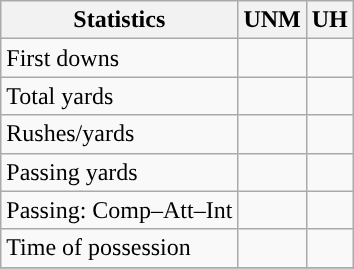<table class="wikitable" style="float: left;">
<tr>
<th>Statistics</th>
<th>UNM</th>
<th>UH</th>
</tr>
<tr>
<td>First downs</td>
<td></td>
<td></td>
</tr>
<tr>
<td>Total yards</td>
<td></td>
<td></td>
</tr>
<tr>
<td>Rushes/yards</td>
<td></td>
<td></td>
</tr>
<tr>
<td>Passing yards</td>
<td></td>
<td></td>
</tr>
<tr>
<td>Passing: Comp–Att–Int</td>
<td></td>
<td></td>
</tr>
<tr>
<td>Time of possession</td>
<td></td>
<td></td>
</tr>
<tr>
</tr>
</table>
